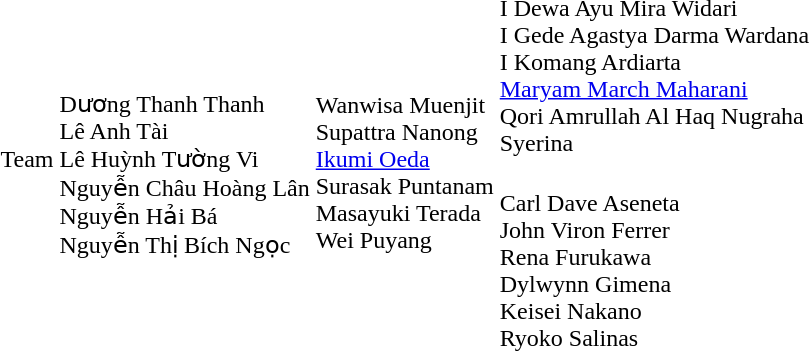<table>
<tr>
<td rowspan=2>Team</td>
<td rowspan=2 nowrap><br>Dương Thanh Thanh<br>Lê Anh Tài<br>Lê Huỳnh Tường Vi<br>Nguyễn Châu Hoàng Lân<br>Nguyễn Hải Bá<br>Nguyễn Thị Bích Ngọc</td>
<td rowspan=2 nowrap><br>Wanwisa Muenjit<br>Supattra Nanong<br><a href='#'>Ikumi Oeda</a><br>Surasak Puntanam<br>Masayuki Terada<br>Wei Puyang</td>
<td nowrap><br>I Dewa Ayu Mira Widari<br>I Gede Agastya Darma Wardana<br>I Komang Ardiarta<br><a href='#'>Maryam March Maharani</a><br>Qori Amrullah Al Haq Nugraha<br>Syerina</td>
</tr>
<tr>
<td><br>Carl Dave Aseneta<br>John Viron Ferrer<br>Rena Furukawa<br>Dylwynn Gimena<br>Keisei Nakano<br>Ryoko Salinas</td>
</tr>
</table>
